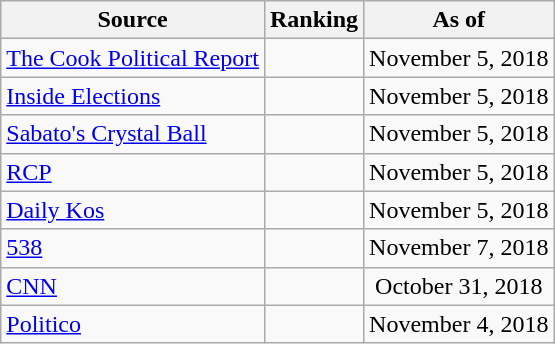<table class="wikitable" style="text-align:center">
<tr>
<th>Source</th>
<th>Ranking</th>
<th>As of</th>
</tr>
<tr>
<td align=left><a href='#'>The Cook Political Report</a></td>
<td></td>
<td>November 5, 2018</td>
</tr>
<tr>
<td align=left><a href='#'>Inside Elections</a></td>
<td></td>
<td>November 5, 2018</td>
</tr>
<tr>
<td align=left><a href='#'>Sabato's Crystal Ball</a></td>
<td></td>
<td>November 5, 2018</td>
</tr>
<tr>
<td align="left"><a href='#'>RCP</a></td>
<td></td>
<td>November 5, 2018</td>
</tr>
<tr>
<td align="left"><a href='#'>Daily Kos</a></td>
<td></td>
<td>November 5, 2018</td>
</tr>
<tr>
<td align="left"><a href='#'>538</a></td>
<td></td>
<td>November 7, 2018</td>
</tr>
<tr>
<td align="left"><a href='#'>CNN</a></td>
<td></td>
<td>October 31, 2018</td>
</tr>
<tr>
<td align="left"><a href='#'>Politico</a></td>
<td></td>
<td>November 4, 2018</td>
</tr>
</table>
